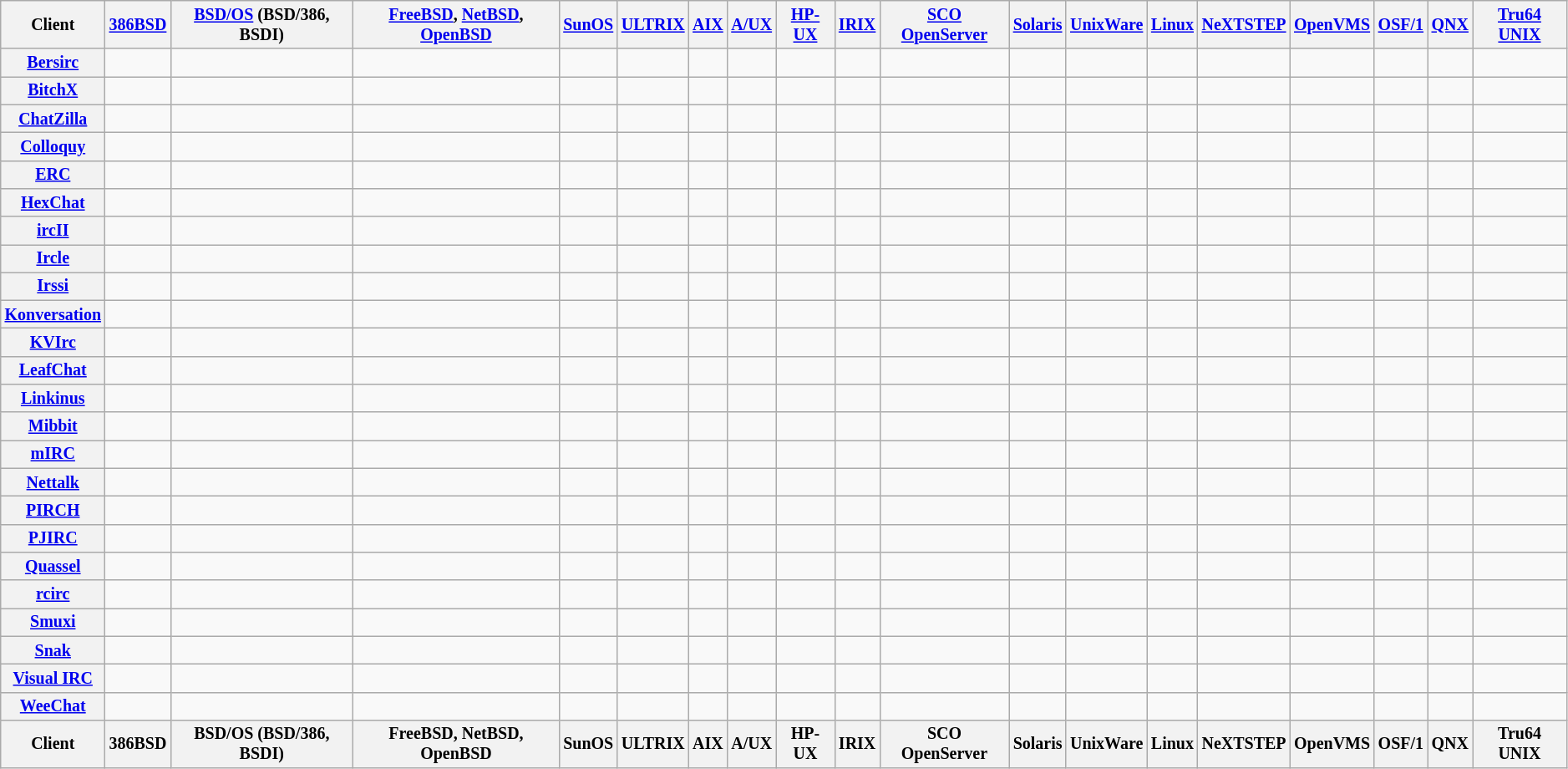<table class="wikitable sortable sort-under" style="width: auto; text-align: center; font-size: smaller; table-layout: fixed;">
<tr>
<th>Client</th>
<th><a href='#'>386BSD</a></th>
<th><a href='#'>BSD/OS</a> (BSD/386, BSDI)</th>
<th><a href='#'>FreeBSD</a>, <a href='#'>NetBSD</a>, <a href='#'>OpenBSD</a></th>
<th><a href='#'>SunOS</a></th>
<th><a href='#'>ULTRIX</a></th>
<th><a href='#'>AIX</a></th>
<th><a href='#'>A/UX</a></th>
<th><a href='#'>HP-UX</a></th>
<th><a href='#'>IRIX</a></th>
<th><a href='#'>SCO OpenServer</a></th>
<th><a href='#'>Solaris</a></th>
<th><a href='#'>UnixWare</a></th>
<th><a href='#'>Linux</a></th>
<th><a href='#'>NeXTSTEP</a></th>
<th><a href='#'>OpenVMS</a></th>
<th><a href='#'>OSF/1</a></th>
<th><a href='#'>QNX</a></th>
<th><a href='#'>Tru64 UNIX</a></th>
</tr>
<tr>
<th><a href='#'>Bersirc</a></th>
<td></td>
<td></td>
<td></td>
<td></td>
<td></td>
<td></td>
<td></td>
<td></td>
<td></td>
<td></td>
<td></td>
<td></td>
<td></td>
<td></td>
<td></td>
<td></td>
<td></td>
<td></td>
</tr>
<tr>
<th><a href='#'>BitchX</a></th>
<td></td>
<td></td>
<td></td>
<td></td>
<td></td>
<td></td>
<td></td>
<td></td>
<td></td>
<td></td>
<td></td>
<td></td>
<td></td>
<td></td>
<td></td>
<td></td>
<td></td>
<td></td>
</tr>
<tr>
<th><a href='#'>ChatZilla</a></th>
<td></td>
<td></td>
<td></td>
<td></td>
<td></td>
<td></td>
<td></td>
<td></td>
<td></td>
<td></td>
<td></td>
<td></td>
<td></td>
<td></td>
<td></td>
<td></td>
<td></td>
<td></td>
</tr>
<tr>
<th><a href='#'>Colloquy</a></th>
<td></td>
<td></td>
<td></td>
<td></td>
<td></td>
<td></td>
<td></td>
<td></td>
<td></td>
<td></td>
<td></td>
<td></td>
<td></td>
<td></td>
<td></td>
<td></td>
<td></td>
<td></td>
</tr>
<tr>
<th><a href='#'>ERC</a></th>
<td></td>
<td></td>
<td></td>
<td></td>
<td></td>
<td></td>
<td></td>
<td></td>
<td></td>
<td></td>
<td></td>
<td></td>
<td></td>
<td></td>
<td></td>
<td></td>
<td></td>
<td></td>
</tr>
<tr>
<th><a href='#'>HexChat</a></th>
<td></td>
<td></td>
<td></td>
<td></td>
<td></td>
<td></td>
<td></td>
<td></td>
<td></td>
<td></td>
<td></td>
<td></td>
<td></td>
<td></td>
<td></td>
<td></td>
<td></td>
<td></td>
</tr>
<tr>
<th><a href='#'>ircII</a></th>
<td></td>
<td></td>
<td></td>
<td></td>
<td></td>
<td></td>
<td></td>
<td></td>
<td></td>
<td></td>
<td></td>
<td></td>
<td></td>
<td></td>
<td></td>
<td></td>
<td></td>
<td></td>
</tr>
<tr>
<th><a href='#'>Ircle</a></th>
<td></td>
<td></td>
<td></td>
<td></td>
<td></td>
<td></td>
<td></td>
<td></td>
<td></td>
<td></td>
<td></td>
<td></td>
<td></td>
<td></td>
<td></td>
<td></td>
<td></td>
<td></td>
</tr>
<tr>
<th><a href='#'>Irssi</a></th>
<td></td>
<td></td>
<td></td>
<td></td>
<td></td>
<td></td>
<td></td>
<td></td>
<td></td>
<td></td>
<td></td>
<td></td>
<td></td>
<td></td>
<td></td>
<td></td>
<td></td>
<td></td>
</tr>
<tr>
<th><a href='#'>Konversation</a></th>
<td></td>
<td></td>
<td></td>
<td></td>
<td></td>
<td></td>
<td></td>
<td></td>
<td></td>
<td></td>
<td></td>
<td></td>
<td></td>
<td></td>
<td></td>
<td></td>
<td></td>
<td></td>
</tr>
<tr>
<th><a href='#'>KVIrc</a></th>
<td></td>
<td></td>
<td></td>
<td></td>
<td></td>
<td></td>
<td></td>
<td></td>
<td></td>
<td></td>
<td></td>
<td></td>
<td></td>
<td></td>
<td></td>
<td></td>
<td></td>
<td></td>
</tr>
<tr>
<th><a href='#'>LeafChat</a></th>
<td></td>
<td></td>
<td></td>
<td></td>
<td></td>
<td></td>
<td></td>
<td></td>
<td></td>
<td></td>
<td></td>
<td></td>
<td></td>
<td></td>
<td></td>
<td></td>
<td></td>
<td></td>
</tr>
<tr>
<th><a href='#'>Linkinus</a></th>
<td></td>
<td></td>
<td></td>
<td></td>
<td></td>
<td></td>
<td></td>
<td></td>
<td></td>
<td></td>
<td></td>
<td></td>
<td></td>
<td></td>
<td></td>
<td></td>
<td></td>
<td></td>
</tr>
<tr>
<th><a href='#'>Mibbit</a></th>
<td></td>
<td></td>
<td></td>
<td></td>
<td></td>
<td></td>
<td></td>
<td></td>
<td></td>
<td></td>
<td></td>
<td></td>
<td></td>
<td></td>
<td></td>
<td></td>
<td></td>
<td></td>
</tr>
<tr>
<th><a href='#'>mIRC</a></th>
<td></td>
<td></td>
<td></td>
<td></td>
<td></td>
<td></td>
<td></td>
<td></td>
<td></td>
<td></td>
<td></td>
<td></td>
<td></td>
<td></td>
<td></td>
<td></td>
<td></td>
<td></td>
</tr>
<tr>
<th><a href='#'>Nettalk</a></th>
<td></td>
<td></td>
<td></td>
<td></td>
<td></td>
<td></td>
<td></td>
<td></td>
<td></td>
<td></td>
<td></td>
<td></td>
<td></td>
<td></td>
<td></td>
<td></td>
<td></td>
<td></td>
</tr>
<tr>
<th><a href='#'>PIRCH</a></th>
<td></td>
<td></td>
<td></td>
<td></td>
<td></td>
<td></td>
<td></td>
<td></td>
<td></td>
<td></td>
<td></td>
<td></td>
<td></td>
<td></td>
<td></td>
<td></td>
<td></td>
<td></td>
</tr>
<tr>
<th><a href='#'>PJIRC</a></th>
<td></td>
<td></td>
<td></td>
<td></td>
<td></td>
<td></td>
<td></td>
<td></td>
<td></td>
<td></td>
<td></td>
<td></td>
<td></td>
<td></td>
<td></td>
<td></td>
<td></td>
<td></td>
</tr>
<tr>
<th><a href='#'>Quassel</a></th>
<td></td>
<td></td>
<td></td>
<td></td>
<td></td>
<td></td>
<td></td>
<td></td>
<td></td>
<td></td>
<td></td>
<td></td>
<td></td>
<td></td>
<td></td>
<td></td>
<td></td>
<td></td>
</tr>
<tr>
<th><a href='#'>rcirc</a></th>
<td></td>
<td></td>
<td></td>
<td></td>
<td></td>
<td></td>
<td></td>
<td></td>
<td></td>
<td></td>
<td></td>
<td></td>
<td></td>
<td></td>
<td></td>
<td></td>
<td></td>
<td></td>
</tr>
<tr>
<th><a href='#'>Smuxi</a></th>
<td></td>
<td></td>
<td></td>
<td></td>
<td></td>
<td></td>
<td></td>
<td></td>
<td></td>
<td></td>
<td></td>
<td></td>
<td></td>
<td></td>
<td></td>
<td></td>
<td></td>
<td></td>
</tr>
<tr>
<th><a href='#'>Snak</a></th>
<td></td>
<td></td>
<td></td>
<td></td>
<td></td>
<td></td>
<td></td>
<td></td>
<td></td>
<td></td>
<td></td>
<td></td>
<td></td>
<td></td>
<td></td>
<td></td>
<td></td>
<td></td>
</tr>
<tr>
<th><a href='#'>Visual IRC</a></th>
<td></td>
<td></td>
<td></td>
<td></td>
<td></td>
<td></td>
<td></td>
<td></td>
<td></td>
<td></td>
<td></td>
<td></td>
<td></td>
<td></td>
<td></td>
<td></td>
<td></td>
<td></td>
</tr>
<tr>
<th><a href='#'>WeeChat</a></th>
<td></td>
<td></td>
<td></td>
<td></td>
<td></td>
<td></td>
<td></td>
<td></td>
<td></td>
<td></td>
<td></td>
<td></td>
<td></td>
<td></td>
<td></td>
<td></td>
<td></td>
<td></td>
</tr>
<tr class="sortbottom">
<th>Client</th>
<th>386BSD</th>
<th>BSD/OS (BSD/386, BSDI)</th>
<th>FreeBSD, NetBSD, OpenBSD</th>
<th>SunOS</th>
<th>ULTRIX</th>
<th>AIX</th>
<th>A/UX</th>
<th>HP-UX</th>
<th>IRIX</th>
<th>SCO OpenServer</th>
<th>Solaris</th>
<th>UnixWare</th>
<th>Linux</th>
<th>NeXTSTEP</th>
<th>OpenVMS</th>
<th>OSF/1</th>
<th>QNX</th>
<th>Tru64 UNIX</th>
</tr>
</table>
